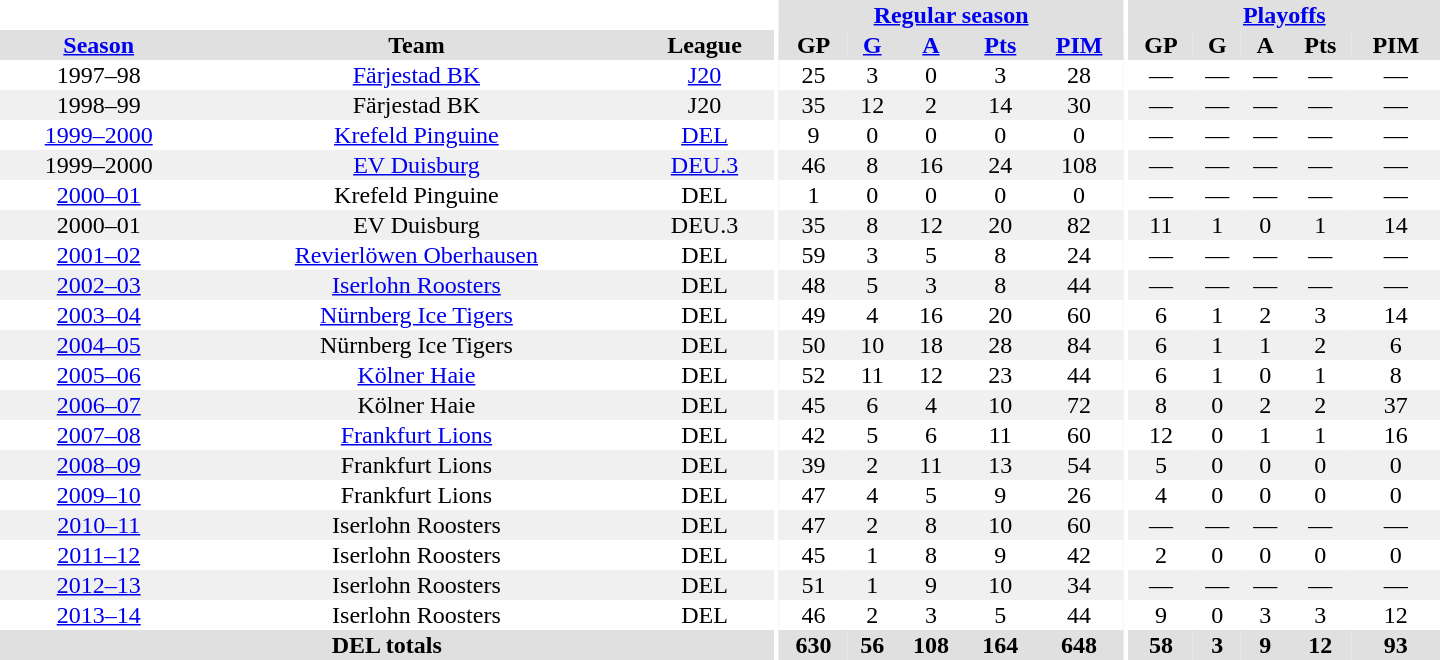<table border="0" cellpadding="1" cellspacing="0" style="text-align:center; width:60em">
<tr bgcolor="#e0e0e0">
<th colspan="3" bgcolor="#ffffff"></th>
<th rowspan="99" bgcolor="#ffffff"></th>
<th colspan="5"><a href='#'>Regular season</a></th>
<th rowspan="99" bgcolor="#ffffff"></th>
<th colspan="5"><a href='#'>Playoffs</a></th>
</tr>
<tr bgcolor="#e0e0e0">
<th><a href='#'>Season</a></th>
<th>Team</th>
<th>League</th>
<th>GP</th>
<th><a href='#'>G</a></th>
<th><a href='#'>A</a></th>
<th><a href='#'>Pts</a></th>
<th><a href='#'>PIM</a></th>
<th>GP</th>
<th>G</th>
<th>A</th>
<th>Pts</th>
<th>PIM</th>
</tr>
<tr>
<td>1997–98</td>
<td><a href='#'>Färjestad BK</a></td>
<td><a href='#'>J20</a></td>
<td>25</td>
<td>3</td>
<td>0</td>
<td>3</td>
<td>28</td>
<td>—</td>
<td>—</td>
<td>—</td>
<td>—</td>
<td>—</td>
</tr>
<tr bgcolor="#f0f0f0">
<td>1998–99</td>
<td>Färjestad BK</td>
<td>J20</td>
<td>35</td>
<td>12</td>
<td>2</td>
<td>14</td>
<td>30</td>
<td>—</td>
<td>—</td>
<td>—</td>
<td>—</td>
<td>—</td>
</tr>
<tr>
<td><a href='#'>1999–2000</a></td>
<td><a href='#'>Krefeld Pinguine</a></td>
<td><a href='#'>DEL</a></td>
<td>9</td>
<td>0</td>
<td>0</td>
<td>0</td>
<td>0</td>
<td>—</td>
<td>—</td>
<td>—</td>
<td>—</td>
<td>—</td>
</tr>
<tr bgcolor="#f0f0f0">
<td>1999–2000</td>
<td><a href='#'>EV Duisburg</a></td>
<td><a href='#'>DEU.3</a></td>
<td>46</td>
<td>8</td>
<td>16</td>
<td>24</td>
<td>108</td>
<td>—</td>
<td>—</td>
<td>—</td>
<td>—</td>
<td>—</td>
</tr>
<tr>
<td><a href='#'>2000–01</a></td>
<td>Krefeld Pinguine</td>
<td>DEL</td>
<td>1</td>
<td>0</td>
<td>0</td>
<td>0</td>
<td>0</td>
<td>—</td>
<td>—</td>
<td>—</td>
<td>—</td>
<td>—</td>
</tr>
<tr bgcolor="#f0f0f0">
<td>2000–01</td>
<td>EV Duisburg</td>
<td>DEU.3</td>
<td>35</td>
<td>8</td>
<td>12</td>
<td>20</td>
<td>82</td>
<td>11</td>
<td>1</td>
<td>0</td>
<td>1</td>
<td>14</td>
</tr>
<tr>
<td><a href='#'>2001–02</a></td>
<td><a href='#'>Revierlöwen Oberhausen</a></td>
<td>DEL</td>
<td>59</td>
<td>3</td>
<td>5</td>
<td>8</td>
<td>24</td>
<td>—</td>
<td>—</td>
<td>—</td>
<td>—</td>
<td>—</td>
</tr>
<tr bgcolor="#f0f0f0">
<td><a href='#'>2002–03</a></td>
<td><a href='#'>Iserlohn Roosters</a></td>
<td>DEL</td>
<td>48</td>
<td>5</td>
<td>3</td>
<td>8</td>
<td>44</td>
<td>—</td>
<td>—</td>
<td>—</td>
<td>—</td>
<td>—</td>
</tr>
<tr>
<td><a href='#'>2003–04</a></td>
<td><a href='#'>Nürnberg Ice Tigers</a></td>
<td>DEL</td>
<td>49</td>
<td>4</td>
<td>16</td>
<td>20</td>
<td>60</td>
<td>6</td>
<td>1</td>
<td>2</td>
<td>3</td>
<td>14</td>
</tr>
<tr bgcolor="#f0f0f0">
<td><a href='#'>2004–05</a></td>
<td>Nürnberg Ice Tigers</td>
<td>DEL</td>
<td>50</td>
<td>10</td>
<td>18</td>
<td>28</td>
<td>84</td>
<td>6</td>
<td>1</td>
<td>1</td>
<td>2</td>
<td>6</td>
</tr>
<tr>
<td><a href='#'>2005–06</a></td>
<td><a href='#'>Kölner Haie</a></td>
<td>DEL</td>
<td>52</td>
<td>11</td>
<td>12</td>
<td>23</td>
<td>44</td>
<td>6</td>
<td>1</td>
<td>0</td>
<td>1</td>
<td>8</td>
</tr>
<tr bgcolor="#f0f0f0">
<td><a href='#'>2006–07</a></td>
<td>Kölner Haie</td>
<td>DEL</td>
<td>45</td>
<td>6</td>
<td>4</td>
<td>10</td>
<td>72</td>
<td>8</td>
<td>0</td>
<td>2</td>
<td>2</td>
<td>37</td>
</tr>
<tr>
<td><a href='#'>2007–08</a></td>
<td><a href='#'>Frankfurt Lions</a></td>
<td>DEL</td>
<td>42</td>
<td>5</td>
<td>6</td>
<td>11</td>
<td>60</td>
<td>12</td>
<td>0</td>
<td>1</td>
<td>1</td>
<td>16</td>
</tr>
<tr bgcolor="#f0f0f0">
<td><a href='#'>2008–09</a></td>
<td>Frankfurt Lions</td>
<td>DEL</td>
<td>39</td>
<td>2</td>
<td>11</td>
<td>13</td>
<td>54</td>
<td>5</td>
<td>0</td>
<td>0</td>
<td>0</td>
<td>0</td>
</tr>
<tr>
<td><a href='#'>2009–10</a></td>
<td>Frankfurt Lions</td>
<td>DEL</td>
<td>47</td>
<td>4</td>
<td>5</td>
<td>9</td>
<td>26</td>
<td>4</td>
<td>0</td>
<td>0</td>
<td>0</td>
<td>0</td>
</tr>
<tr bgcolor="#f0f0f0">
<td><a href='#'>2010–11</a></td>
<td>Iserlohn Roosters</td>
<td>DEL</td>
<td>47</td>
<td>2</td>
<td>8</td>
<td>10</td>
<td>60</td>
<td>—</td>
<td>—</td>
<td>—</td>
<td>—</td>
<td>—</td>
</tr>
<tr>
<td><a href='#'>2011–12</a></td>
<td>Iserlohn Roosters</td>
<td>DEL</td>
<td>45</td>
<td>1</td>
<td>8</td>
<td>9</td>
<td>42</td>
<td>2</td>
<td>0</td>
<td>0</td>
<td>0</td>
<td>0</td>
</tr>
<tr bgcolor="#f0f0f0">
<td><a href='#'>2012–13</a></td>
<td>Iserlohn Roosters</td>
<td>DEL</td>
<td>51</td>
<td>1</td>
<td>9</td>
<td>10</td>
<td>34</td>
<td>—</td>
<td>—</td>
<td>—</td>
<td>—</td>
<td>—</td>
</tr>
<tr>
<td><a href='#'>2013–14</a></td>
<td>Iserlohn Roosters</td>
<td>DEL</td>
<td>46</td>
<td>2</td>
<td>3</td>
<td>5</td>
<td>44</td>
<td>9</td>
<td>0</td>
<td>3</td>
<td>3</td>
<td>12</td>
</tr>
<tr bgcolor="#e0e0e0">
<th colspan="3">DEL totals</th>
<th>630</th>
<th>56</th>
<th>108</th>
<th>164</th>
<th>648</th>
<th>58</th>
<th>3</th>
<th>9</th>
<th>12</th>
<th>93</th>
</tr>
</table>
